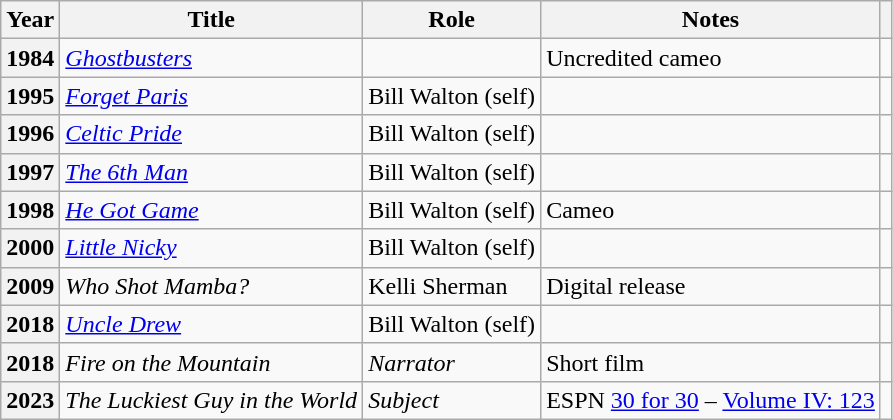<table class="wikitable plainrowheaders sortable" style="margin-right: 0;">
<tr>
<th scope="col">Year</th>
<th scope="col">Title</th>
<th scope="col">Role</th>
<th scope="col" class="unsortable">Notes</th>
<th scope="col" class="unsortable"></th>
</tr>
<tr>
<th scope=row>1984</th>
<td><em><a href='#'>Ghostbusters</a></em></td>
<td></td>
<td>Uncredited cameo</td>
<td style="text-align:center;"></td>
</tr>
<tr>
<th scope=row>1995</th>
<td><em><a href='#'>Forget Paris</a></em></td>
<td>Bill Walton (self)</td>
<td></td>
<td style="text-align:center;"></td>
</tr>
<tr>
<th scope=row>1996</th>
<td><em><a href='#'>Celtic Pride</a></em></td>
<td>Bill Walton (self)</td>
<td></td>
<td style="text-align:center;"></td>
</tr>
<tr>
<th scope=row>1997</th>
<td><em><a href='#'>The 6th Man</a></em></td>
<td>Bill Walton (self)</td>
<td></td>
<td style="text-align:center;"></td>
</tr>
<tr>
<th scope=row>1998</th>
<td><em><a href='#'>He Got Game</a></em></td>
<td>Bill Walton (self)</td>
<td>Cameo</td>
<td style="text-align:center;"></td>
</tr>
<tr>
<th scope=row>2000</th>
<td><em><a href='#'>Little Nicky</a></em></td>
<td>Bill Walton (self)</td>
<td></td>
<td style="text-align:center;"></td>
</tr>
<tr>
<th scope=row>2009</th>
<td><em>Who Shot Mamba?</em></td>
<td>Kelli Sherman</td>
<td>Digital release</td>
<td style="text-align:center;"></td>
</tr>
<tr>
<th scope=row>2018</th>
<td><em><a href='#'>Uncle Drew</a></em></td>
<td>Bill Walton (self)</td>
<td></td>
<td style="text-align:center;"></td>
</tr>
<tr>
<th scope=row>2018</th>
<td><em>Fire on the Mountain</em></td>
<td><em>Narrator</em></td>
<td>Short film</td>
<td style="text-align:center;"></td>
</tr>
<tr>
<th scope=row>2023</th>
<td><em>The Luckiest Guy in the World</em></td>
<td><em>Subject</em></td>
<td>ESPN <a href='#'>30 for 30</a> – <a href='#'>Volume IV: 123</a></td>
<td style="text-align:center;"></td>
</tr>
</table>
